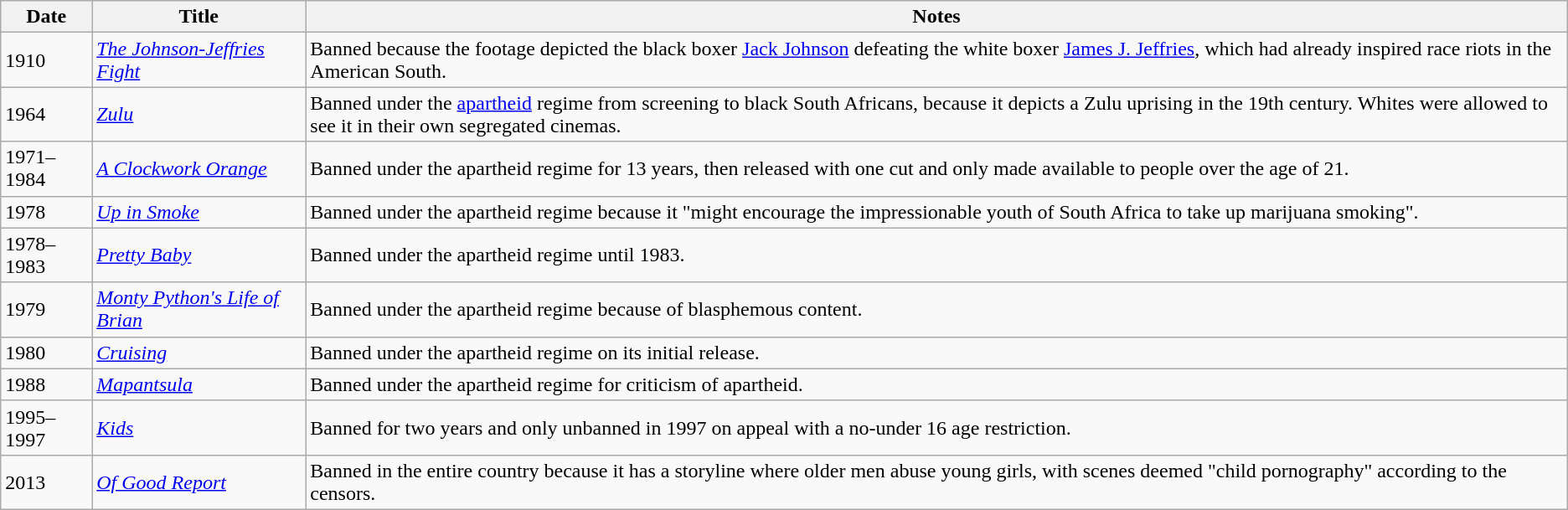<table class="wikitable sortable">
<tr>
<th>Date</th>
<th>Title</th>
<th>Notes</th>
</tr>
<tr>
<td>1910</td>
<td><em><a href='#'>The Johnson-Jeffries Fight</a></em></td>
<td>Banned because the footage depicted the black boxer <a href='#'>Jack Johnson</a> defeating the white boxer <a href='#'>James J. Jeffries</a>, which had already inspired race riots in the American South.</td>
</tr>
<tr>
<td>1964</td>
<td><em><a href='#'>Zulu</a></em></td>
<td>Banned under the <a href='#'>apartheid</a> regime from screening to black South Africans, because it depicts a Zulu uprising in the 19th century. Whites were allowed to see it in their own segregated cinemas.</td>
</tr>
<tr>
<td>1971–1984</td>
<td><em><a href='#'>A Clockwork Orange</a></em></td>
<td>Banned under the apartheid regime for 13 years, then released with one cut and only made available to people over the age of 21.</td>
</tr>
<tr>
<td>1978</td>
<td><em><a href='#'>Up in Smoke</a></em></td>
<td>Banned under the apartheid regime because it "might encourage the impressionable youth of South Africa to take up marijuana smoking".</td>
</tr>
<tr>
<td>1978–1983</td>
<td><em><a href='#'>Pretty Baby</a></em></td>
<td>Banned under the apartheid regime until 1983.</td>
</tr>
<tr>
<td>1979</td>
<td><em><a href='#'>Monty Python's Life of Brian</a></em></td>
<td>Banned under the apartheid regime because of blasphemous content.</td>
</tr>
<tr>
<td>1980</td>
<td><em><a href='#'>Cruising</a></em></td>
<td>Banned under the apartheid regime on its initial release.</td>
</tr>
<tr>
<td>1988</td>
<td><em><a href='#'>Mapantsula</a></em></td>
<td>Banned under the apartheid regime for criticism of apartheid.</td>
</tr>
<tr>
<td>1995–1997</td>
<td><em><a href='#'>Kids</a></em></td>
<td>Banned for two years and only unbanned in 1997 on appeal with a no-under 16 age restriction.</td>
</tr>
<tr>
<td>2013</td>
<td><em><a href='#'>Of Good Report</a></em></td>
<td>Banned in the entire country because it has a storyline where older men abuse young girls, with scenes deemed "child pornography" according to the censors.</td>
</tr>
</table>
